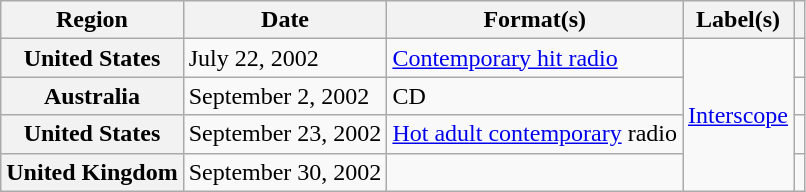<table class="wikitable plainrowheaders">
<tr>
<th scope="col">Region</th>
<th scope="col">Date</th>
<th scope="col">Format(s)</th>
<th scope="col">Label(s)</th>
<th scope="col"></th>
</tr>
<tr>
<th scope="row">United States</th>
<td>July 22, 2002</td>
<td><a href='#'>Contemporary hit radio</a></td>
<td rowspan="4"><a href='#'>Interscope</a></td>
<td align="center"></td>
</tr>
<tr>
<th scope="row">Australia</th>
<td>September 2, 2002</td>
<td>CD</td>
<td align="center"></td>
</tr>
<tr>
<th scope="row">United States</th>
<td>September 23, 2002</td>
<td><a href='#'>Hot adult contemporary</a> radio</td>
<td align="center"></td>
</tr>
<tr>
<th scope="row">United Kingdom</th>
<td>September 30, 2002</td>
<td></td>
<td align="center"></td>
</tr>
</table>
